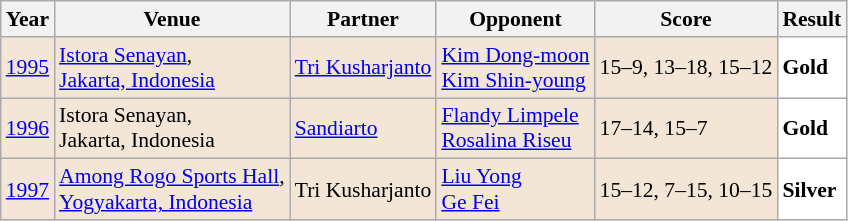<table class="sortable wikitable" style="font-size: 90%;">
<tr>
<th>Year</th>
<th>Venue</th>
<th>Partner</th>
<th>Opponent</th>
<th>Score</th>
<th>Result</th>
</tr>
<tr style="background:#F3E6D7">
<td align="center"><a href='#'>1995</a></td>
<td align="left"><a href='#'>Istora Senayan</a>,<br><a href='#'>Jakarta, Indonesia</a></td>
<td align="left"> <a href='#'>Tri Kusharjanto</a></td>
<td align="left"> <a href='#'>Kim Dong-moon</a> <br>  <a href='#'>Kim Shin-young</a></td>
<td align="left">15–9, 13–18, 15–12</td>
<td style="text-align:left; background:white"> <strong>Gold</strong></td>
</tr>
<tr style="background:#F3E6D7">
<td align="center"><a href='#'>1996</a></td>
<td align="left">Istora Senayan,<br>Jakarta, Indonesia</td>
<td align="left"> <a href='#'>Sandiarto</a></td>
<td align="left"> <a href='#'>Flandy Limpele</a> <br>  <a href='#'>Rosalina Riseu</a></td>
<td align="left">17–14, 15–7</td>
<td style="text-align:left; background:white"> <strong>Gold</strong></td>
</tr>
<tr style="background:#F3E6D7">
<td align="center"><a href='#'>1997</a></td>
<td align="left"><a href='#'>Among Rogo Sports Hall</a>,<br><a href='#'>Yogyakarta, Indonesia</a></td>
<td align="left"> Tri Kusharjanto</td>
<td align="left"> <a href='#'>Liu Yong</a> <br>  <a href='#'>Ge Fei</a></td>
<td align="left">15–12, 7–15, 10–15</td>
<td style="text-align:left; background:white"> <strong>Silver</strong></td>
</tr>
</table>
